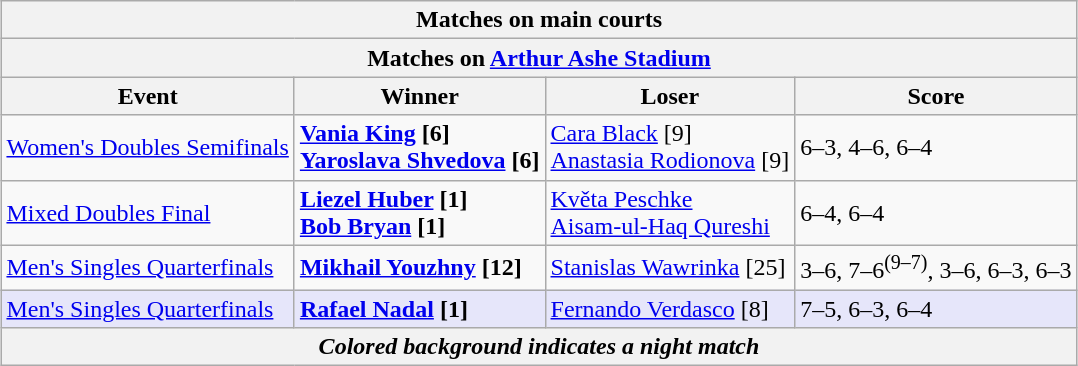<table class="wikitable collapsible uncollapsed" style=margin:auto>
<tr>
<th colspan=4 style=white-space:nowrap>Matches on main courts</th>
</tr>
<tr>
<th colspan=4>Matches on <a href='#'>Arthur Ashe Stadium</a></th>
</tr>
<tr>
<th>Event</th>
<th>Winner</th>
<th>Loser</th>
<th>Score</th>
</tr>
<tr>
<td><a href='#'>Women's Doubles Semifinals</a></td>
<td> <strong><a href='#'>Vania King</a> [6] <br>  <a href='#'>Yaroslava Shvedova</a> [6]   </strong></td>
<td> <a href='#'>Cara Black</a> [9] <br>  <a href='#'>Anastasia Rodionova</a> [9]</td>
<td>6–3, 4–6, 6–4</td>
</tr>
<tr>
<td><a href='#'>Mixed Doubles Final</a></td>
<td> <strong><a href='#'>Liezel Huber</a> [1] <br>  <a href='#'>Bob Bryan</a> [1] </strong></td>
<td> <a href='#'>Květa Peschke</a> <br>  <a href='#'>Aisam-ul-Haq Qureshi</a></td>
<td>6–4, 6–4</td>
</tr>
<tr>
<td><a href='#'>Men's Singles Quarterfinals</a></td>
<td> <strong><a href='#'>Mikhail Youzhny</a> [12] </strong></td>
<td> <a href='#'>Stanislas Wawrinka</a> [25]</td>
<td>3–6, 7–6<sup>(9–7)</sup>, 3–6, 6–3, 6–3</td>
</tr>
<tr bgcolor=lavender>
<td><a href='#'>Men's Singles Quarterfinals</a></td>
<td> <strong><a href='#'>Rafael Nadal</a> [1]</strong></td>
<td> <a href='#'>Fernando Verdasco</a> [8]</td>
<td>7–5, 6–3, 6–4</td>
</tr>
<tr>
<th colspan=4><em>Colored background indicates a night match</em></th>
</tr>
</table>
